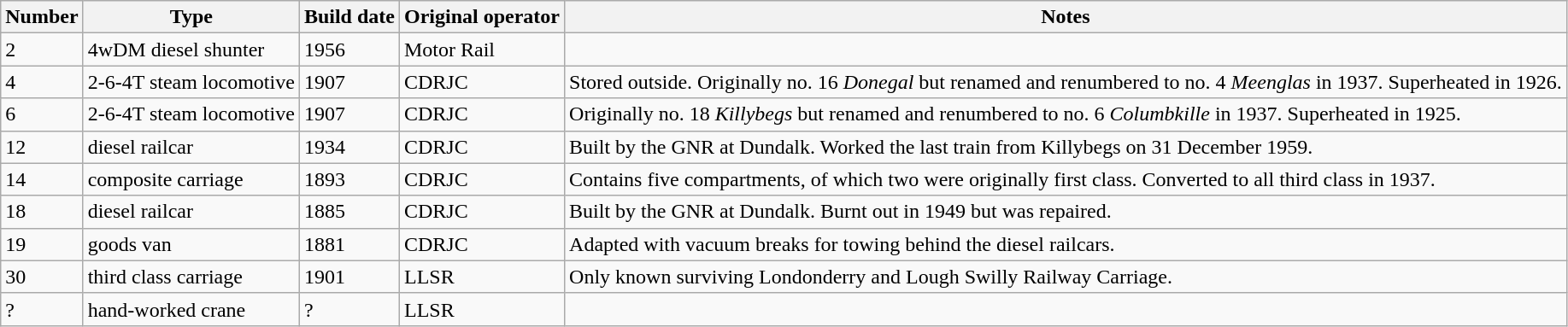<table class="wikitable">
<tr>
<th scope="col">Number</th>
<th scope="col">Type</th>
<th scope="col">Build date</th>
<th scope="col">Original operator</th>
<th scope="col">Notes</th>
</tr>
<tr>
<td>2</td>
<td>4wDM diesel shunter</td>
<td>1956</td>
<td>Motor Rail</td>
<td></td>
</tr>
<tr>
<td>4</td>
<td>2-6-4T steam locomotive</td>
<td>1907</td>
<td>CDRJC</td>
<td>Stored outside. Originally no. 16 <em>Donegal</em> but renamed and renumbered to no.  4 <em>Meenglas</em> in 1937. Superheated in 1926.</td>
</tr>
<tr>
<td>6</td>
<td>2-6-4T steam locomotive</td>
<td>1907</td>
<td>CDRJC</td>
<td>Originally no. 18 <em>Killybegs</em> but renamed and renumbered to no. 6 <em>Columbkille</em> in 1937. Superheated in 1925.</td>
</tr>
<tr>
<td>12</td>
<td>diesel railcar</td>
<td>1934</td>
<td>CDRJC</td>
<td>Built by the GNR at Dundalk. Worked the last train from Killybegs on 31 December 1959.</td>
</tr>
<tr>
<td>14</td>
<td>composite carriage</td>
<td>1893</td>
<td>CDRJC</td>
<td>Contains five compartments, of which two were originally first class. Converted to all third class in 1937.</td>
</tr>
<tr>
<td>18</td>
<td>diesel railcar</td>
<td>1885</td>
<td>CDRJC</td>
<td>Built by the GNR at Dundalk. Burnt out in 1949 but was repaired.</td>
</tr>
<tr>
<td>19</td>
<td>goods van</td>
<td>1881</td>
<td>CDRJC</td>
<td>Adapted with vacuum breaks for towing behind the diesel railcars.</td>
</tr>
<tr>
<td>30</td>
<td>third class carriage</td>
<td>1901</td>
<td>LLSR</td>
<td>Only known surviving Londonderry and Lough Swilly Railway Carriage.</td>
</tr>
<tr>
<td>?</td>
<td>hand-worked crane</td>
<td>?</td>
<td>LLSR</td>
<td></td>
</tr>
</table>
